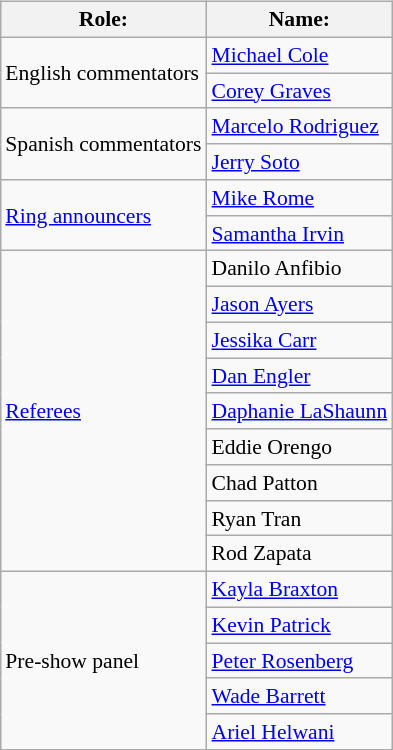<table class=wikitable style="font-size:90%; margin: 0.5em 0 0.5em 1em; float: right; clear: right;">
<tr>
<th>Role:</th>
<th>Name:</th>
</tr>
<tr>
<td rowspan=2>English commentators</td>
<td><a href='#'>Michael Cole</a></td>
</tr>
<tr>
<td><a href='#'>Corey Graves</a></td>
</tr>
<tr>
<td rowspan=2>Spanish commentators</td>
<td><a href='#'>Marcelo Rodriguez</a></td>
</tr>
<tr>
<td><a href='#'>Jerry Soto</a></td>
</tr>
<tr>
<td rowspan=2><a href='#'>Ring announcers</a></td>
<td><a href='#'>Mike Rome</a> </td>
</tr>
<tr>
<td><a href='#'>Samantha Irvin</a> </td>
</tr>
<tr>
<td rowspan=9><a href='#'>Referees</a></td>
<td>Danilo Anfibio</td>
</tr>
<tr>
<td><a href='#'>Jason Ayers</a></td>
</tr>
<tr>
<td><a href='#'>Jessika Carr</a></td>
</tr>
<tr>
<td><a href='#'>Dan Engler</a></td>
</tr>
<tr>
<td><a href='#'>Daphanie LaShaunn</a></td>
</tr>
<tr>
<td>Eddie Orengo</td>
</tr>
<tr>
<td>Chad Patton</td>
</tr>
<tr>
<td>Ryan Tran</td>
</tr>
<tr>
<td>Rod Zapata</td>
</tr>
<tr>
<td rowspan="5">Pre-show panel</td>
<td><a href='#'>Kayla Braxton</a></td>
</tr>
<tr>
<td><a href='#'>Kevin Patrick</a></td>
</tr>
<tr>
<td><a href='#'>Peter Rosenberg</a></td>
</tr>
<tr>
<td><a href='#'>Wade Barrett</a></td>
</tr>
<tr>
<td><a href='#'>Ariel Helwani</a></td>
</tr>
</table>
